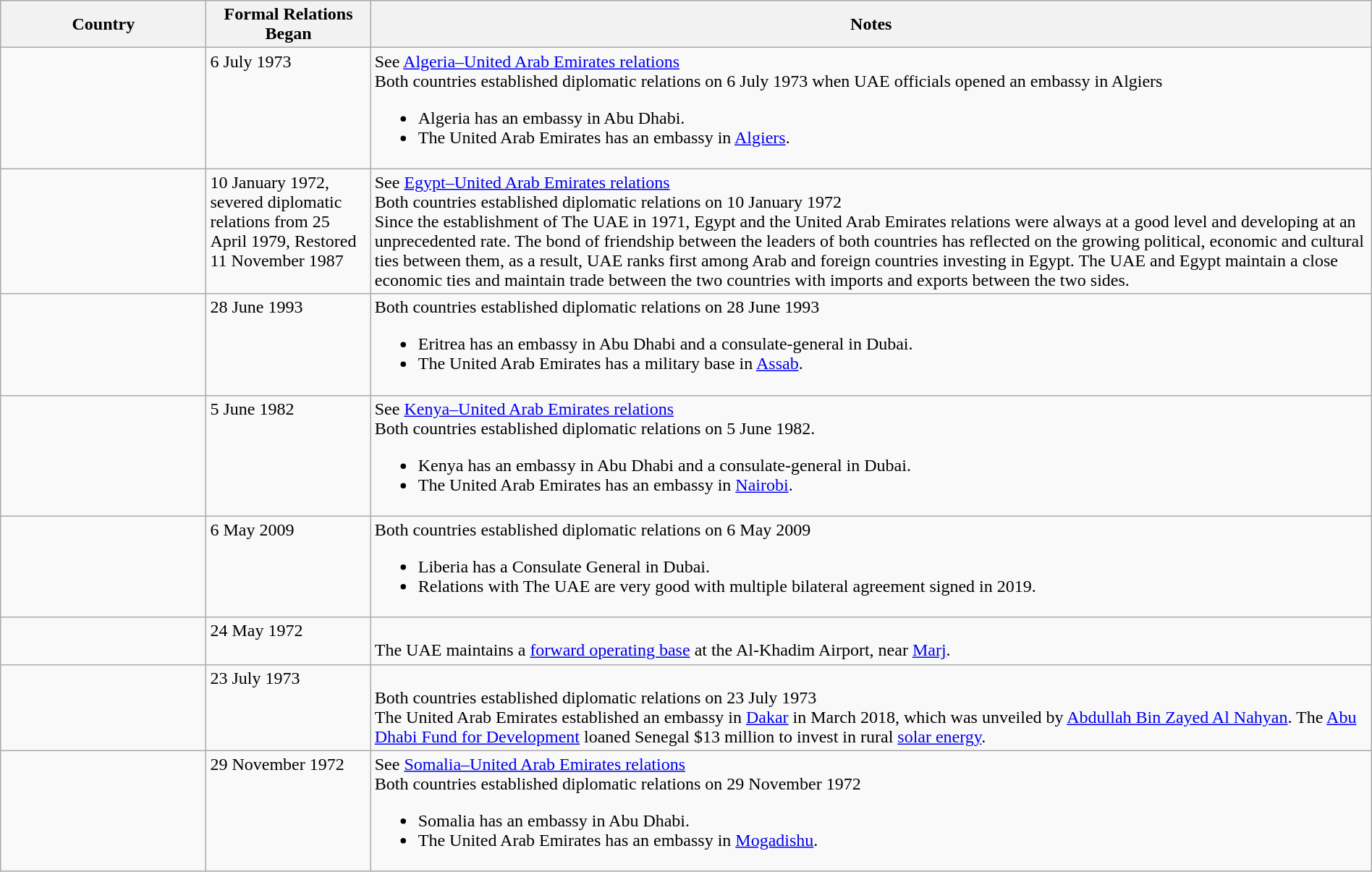<table class="wikitable sortable" style="width:100%; margin:auto">
<tr>
<th style="width:15%;">Country</th>
<th style="width:12%;">Formal Relations Began</th>
<th>Notes</th>
</tr>
<tr valign="top">
<td></td>
<td>6 July 1973</td>
<td>See <a href='#'>Algeria–United Arab Emirates relations</a><br>Both countries established diplomatic relations on 6 July 1973 when UAE officials opened an embassy in Algiers<ul><li>Algeria has an embassy in Abu Dhabi.</li><li>The United Arab Emirates has an embassy in <a href='#'>Algiers</a>.</li></ul></td>
</tr>
<tr valign="top">
<td></td>
<td>10 January 1972, severed diplomatic relations from 25 April 1979, Restored 11 November 1987</td>
<td>See <a href='#'>Egypt–United Arab Emirates relations</a><br>Both countries established diplomatic relations on 10 January 1972<br>Since the establishment of The UAE in 1971, Egypt and the United Arab Emirates relations were always at a good level and developing at an unprecedented rate. The bond of friendship between the leaders of both countries has reflected on the growing political, economic and cultural ties between them, as a result, UAE ranks first among Arab and foreign countries investing in Egypt. The UAE and Egypt maintain a close economic ties and maintain trade between the two countries with imports and exports between the two sides.</td>
</tr>
<tr valign="top">
<td></td>
<td>28 June 1993</td>
<td>Both countries established diplomatic relations on 28 June 1993<br><ul><li>Eritrea has an embassy in Abu Dhabi and a consulate-general in Dubai.</li><li>The United Arab Emirates has a military base in <a href='#'>Assab</a>.</li></ul></td>
</tr>
<tr valign="top">
<td></td>
<td>5 June 1982</td>
<td>See <a href='#'>Kenya–United Arab Emirates relations</a><br>Both countries established diplomatic relations on 5 June 1982.<ul><li>Kenya has an embassy in Abu Dhabi and a consulate-general in Dubai.</li><li>The United Arab Emirates has an embassy in <a href='#'>Nairobi</a>.</li></ul></td>
</tr>
<tr valign="top">
<td></td>
<td>6 May 2009</td>
<td>Both countries established diplomatic relations on 6 May 2009<br><ul><li>Liberia has a Consulate General in Dubai.</li><li>Relations with The UAE are very good with multiple bilateral agreement signed in 2019.</li></ul></td>
</tr>
<tr valign="top">
<td></td>
<td>24 May 1972</td>
<td><br>The UAE maintains a <a href='#'>forward operating base</a> at the Al-Khadim Airport, near <a href='#'>Marj</a>.</td>
</tr>
<tr valign="top">
<td></td>
<td>23 July 1973</td>
<td><br>Both countries established diplomatic relations on 23 July 1973<br>The United Arab Emirates established an embassy in <a href='#'>Dakar</a> in March 2018, which was unveiled by <a href='#'>Abdullah Bin Zayed Al Nahyan</a>. The <a href='#'>Abu Dhabi Fund for Development</a> loaned Senegal $13 million to invest in rural <a href='#'>solar energy</a>.</td>
</tr>
<tr valign="top">
<td></td>
<td>29 November 1972</td>
<td>See <a href='#'>Somalia–United Arab Emirates relations</a><br>Both countries established diplomatic relations on 29 November 1972<ul><li>Somalia has an embassy in Abu Dhabi.</li><li>The United Arab Emirates has an embassy in <a href='#'>Mogadishu</a>.</li></ul></td>
</tr>
</table>
